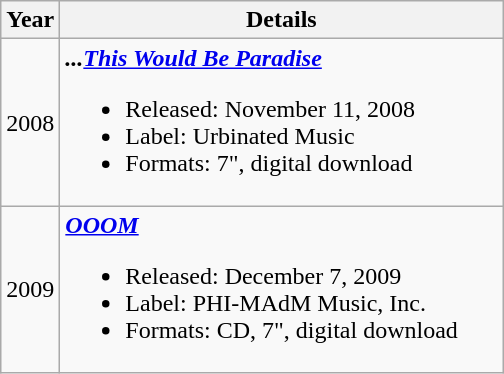<table class="wikitable" style="text-align:left;">
<tr>
<th scope="col">Year</th>
<th scope="col" style="width:18em;">Details</th>
</tr>
<tr>
<td scope="row">2008</td>
<td><strong><em>...<a href='#'>This Would Be Paradise</a></em></strong><br><ul><li>Released: November 11, 2008</li><li>Label: Urbinated Music</li><li>Formats: 7", digital download</li></ul></td>
</tr>
<tr>
<td scope="row">2009</td>
<td><strong><em><a href='#'>OOOM</a></em></strong><br><ul><li>Released: December 7, 2009</li><li>Label: PHI-MAdM Music, Inc.</li><li>Formats: CD, 7", digital download</li></ul></td>
</tr>
</table>
